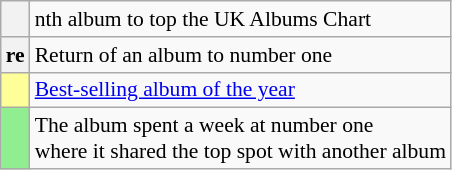<table class="wikitable plainrowheaders" style="font-size:90%;">
<tr>
<th scope=col></th>
<td>nth album to top the UK Albums Chart</td>
</tr>
<tr>
<th scope=row style="text-align:center;">re</th>
<td>Return of an album to number one</td>
</tr>
<tr>
<td bgcolor=#FFFF99 align=center></td>
<td><a href='#'>Best-selling album of the year</a></td>
</tr>
<tr>
<td bgcolor=lightgreen align=center></td>
<td>The album spent a week at number one<br>where it shared the top spot with another album</td>
</tr>
</table>
